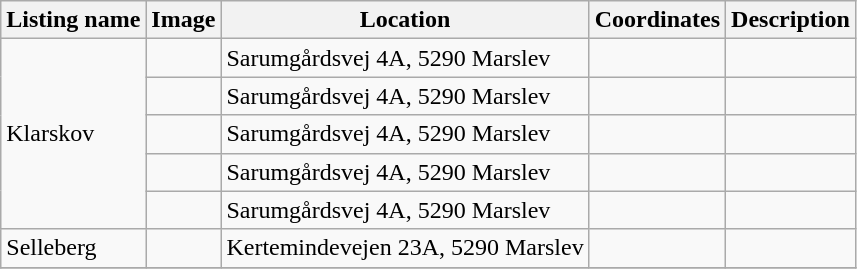<table class="wikitable sortable">
<tr>
<th>Listing name</th>
<th>Image</th>
<th>Location</th>
<th>Coordinates</th>
<th>Description</th>
</tr>
<tr>
<td rowspan="5">Klarskov</td>
<td></td>
<td>Sarumgårdsvej 4A, 5290 Marslev</td>
<td></td>
<td></td>
</tr>
<tr>
<td></td>
<td>Sarumgårdsvej 4A, 5290 Marslev</td>
<td></td>
<td></td>
</tr>
<tr>
<td></td>
<td>Sarumgårdsvej 4A, 5290 Marslev</td>
<td></td>
<td></td>
</tr>
<tr>
<td></td>
<td>Sarumgårdsvej 4A, 5290 Marslev</td>
<td></td>
<td></td>
</tr>
<tr>
<td></td>
<td>Sarumgårdsvej 4A, 5290 Marslev</td>
<td></td>
<td></td>
</tr>
<tr>
<td>Selleberg</td>
<td></td>
<td>Kertemindevejen 23A, 5290 Marslev</td>
<td></td>
<td></td>
</tr>
<tr>
</tr>
</table>
